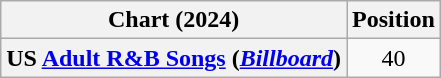<table class="wikitable plainrowheaders" style="text-align:center">
<tr>
<th scope="col">Chart (2024)</th>
<th scope="col">Position</th>
</tr>
<tr>
<th scope="row">US <a href='#'>Adult R&B Songs</a> (<em><a href='#'>Billboard</a></em>)</th>
<td>40</td>
</tr>
</table>
